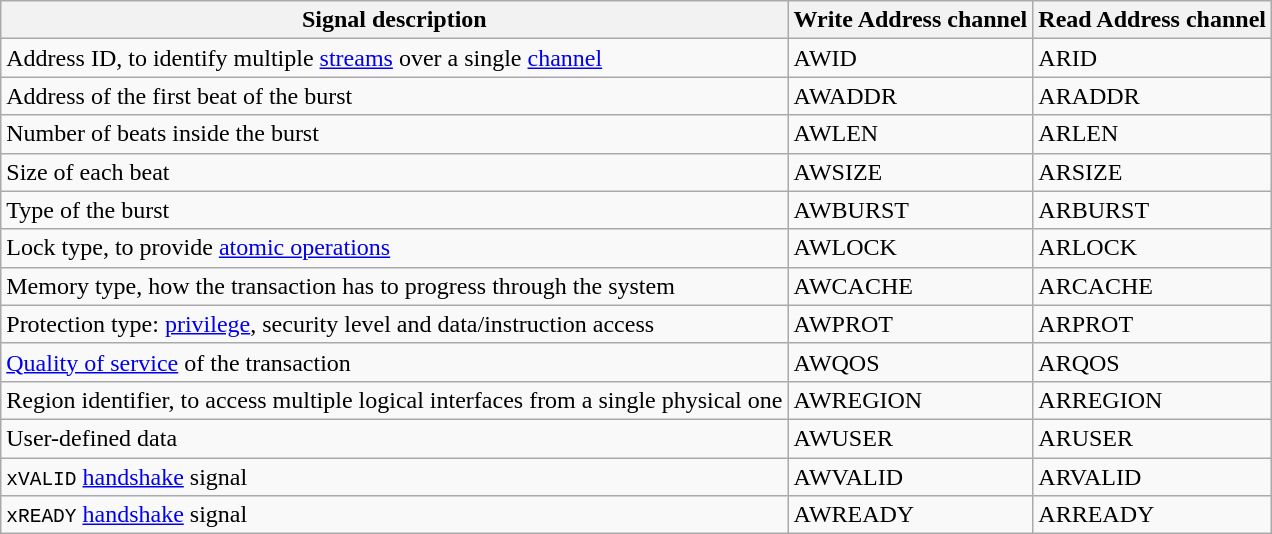<table class="wikitable">
<tr>
<th>Signal description</th>
<th>Write Address channel</th>
<th>Read Address channel</th>
</tr>
<tr>
<td>Address ID, to identify multiple <a href='#'>streams</a> over a single <a href='#'>channel</a></td>
<td>AWID</td>
<td>ARID</td>
</tr>
<tr>
<td>Address of the first beat of the burst</td>
<td>AWADDR</td>
<td>ARADDR</td>
</tr>
<tr>
<td>Number of beats inside the burst</td>
<td>AWLEN</td>
<td>ARLEN</td>
</tr>
<tr>
<td>Size of each beat</td>
<td>AWSIZE</td>
<td>ARSIZE</td>
</tr>
<tr>
<td>Type of the burst</td>
<td>AWBURST</td>
<td>ARBURST</td>
</tr>
<tr>
<td>Lock type, to provide <a href='#'>atomic operations</a></td>
<td>AWLOCK</td>
<td>ARLOCK</td>
</tr>
<tr>
<td>Memory type, how the transaction has to progress through the system</td>
<td>AWCACHE</td>
<td>ARCACHE</td>
</tr>
<tr>
<td>Protection type: <a href='#'>privilege</a>, security level and data/instruction access</td>
<td>AWPROT</td>
<td>ARPROT</td>
</tr>
<tr>
<td><a href='#'>Quality of service</a> of the transaction</td>
<td>AWQOS</td>
<td>ARQOS</td>
</tr>
<tr>
<td>Region identifier, to access multiple logical interfaces from a single physical one</td>
<td>AWREGION</td>
<td>ARREGION</td>
</tr>
<tr>
<td>User-defined data</td>
<td>AWUSER</td>
<td>ARUSER</td>
</tr>
<tr>
<td><code>xVALID</code> <a href='#'>handshake</a> signal</td>
<td>AWVALID</td>
<td>ARVALID</td>
</tr>
<tr>
<td><code>xREADY</code> <a href='#'>handshake</a> signal</td>
<td>AWREADY</td>
<td>ARREADY</td>
</tr>
</table>
